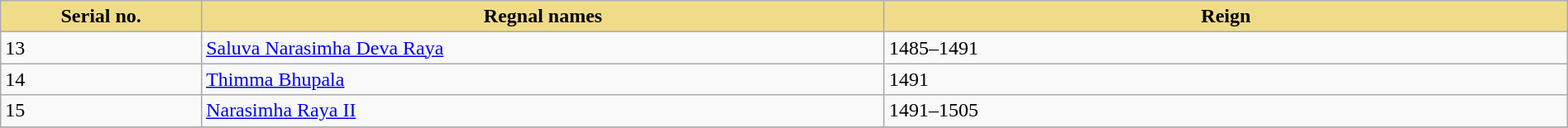<table style="width:100%;" class="wikitable">
<tr>
<th style="background:#f0dc88; width:5%;">Serial no.</th>
<th style="background:#f0dc88; width:17%;">Regnal names</th>
<th style="background:#f0dc88; width:17%;">Reign</th>
</tr>
<tr>
<td>13</td>
<td><a href='#'>Saluva Narasimha Deva Raya</a></td>
<td>1485–1491</td>
</tr>
<tr>
<td>14</td>
<td><a href='#'>Thimma Bhupala</a></td>
<td>1491</td>
</tr>
<tr>
<td>15</td>
<td><a href='#'>Narasimha Raya II</a></td>
<td>1491–1505</td>
</tr>
<tr>
</tr>
</table>
